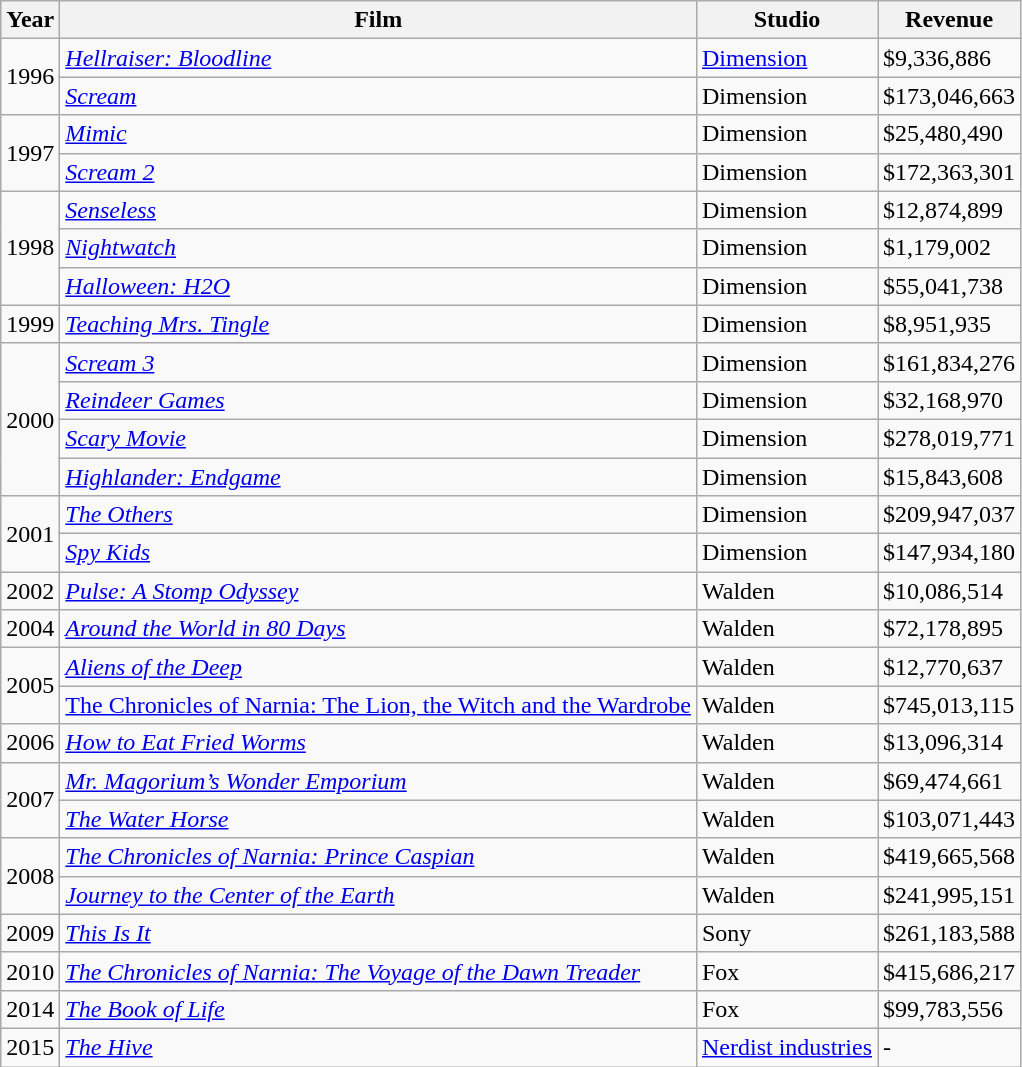<table class="wikitable">
<tr>
<th>Year</th>
<th>Film</th>
<th>Studio</th>
<th>Revenue</th>
</tr>
<tr>
<td rowspan="2">1996</td>
<td><em><a href='#'>Hellraiser: Bloodline</a></em></td>
<td><a href='#'>Dimension</a></td>
<td>$9,336,886</td>
</tr>
<tr>
<td><a href='#'><em>Scream</em></a></td>
<td>Dimension</td>
<td>$173,046,663</td>
</tr>
<tr>
<td rowspan="2">1997</td>
<td><a href='#'><em>Mimic</em></a></td>
<td>Dimension</td>
<td>$25,480,490</td>
</tr>
<tr>
<td><em><a href='#'>Scream 2</a></em></td>
<td>Dimension</td>
<td>$172,363,301</td>
</tr>
<tr>
<td rowspan="3">1998</td>
<td><em><a href='#'>Senseless</a></em></td>
<td>Dimension</td>
<td>$12,874,899</td>
</tr>
<tr>
<td><a href='#'><em>Nightwatch</em></a></td>
<td>Dimension</td>
<td>$1,179,002</td>
</tr>
<tr>
<td><a href='#'><em>Halloween: H2O</em></a></td>
<td>Dimension</td>
<td>$55,041,738</td>
</tr>
<tr>
<td>1999</td>
<td><em><a href='#'>Teaching Mrs. Tingle</a></em></td>
<td>Dimension</td>
<td>$8,951,935</td>
</tr>
<tr>
<td rowspan="4">2000</td>
<td><em><a href='#'>Scream 3</a></em></td>
<td>Dimension</td>
<td>$161,834,276</td>
</tr>
<tr>
<td><em><a href='#'>Reindeer Games</a></em></td>
<td>Dimension</td>
<td>$32,168,970</td>
</tr>
<tr>
<td><em><a href='#'>Scary Movie</a></em></td>
<td>Dimension</td>
<td>$278,019,771</td>
</tr>
<tr>
<td><em><a href='#'>Highlander: Endgame</a></em></td>
<td>Dimension</td>
<td>$15,843,608</td>
</tr>
<tr>
<td rowspan="2">2001</td>
<td><a href='#'><em>The Others</em></a></td>
<td>Dimension</td>
<td>$209,947,037</td>
</tr>
<tr>
<td><em><a href='#'>Spy Kids</a></em></td>
<td>Dimension</td>
<td>$147,934,180</td>
</tr>
<tr>
<td>2002</td>
<td><em><a href='#'>Pulse: A Stomp Odyssey</a></em></td>
<td>Walden</td>
<td>$10,086,514</td>
</tr>
<tr>
<td>2004</td>
<td><a href='#'><em>Around the World in 80 Days</em></a></td>
<td>Walden</td>
<td>$72,178,895</td>
</tr>
<tr>
<td rowspan="2">2005</td>
<td><em><a href='#'>Aliens of the Deep</a></em></td>
<td>Walden</td>
<td>$12,770,637</td>
</tr>
<tr>
<td><a href='#'>The Chronicles of Narnia: The Lion, the Witch and the Wardrobe</a></td>
<td>Walden</td>
<td>$745,013,115</td>
</tr>
<tr>
<td>2006</td>
<td><a href='#'><em>How to Eat Fried Worms</em></a></td>
<td>Walden</td>
<td>$13,096,314</td>
</tr>
<tr>
<td rowspan="2">2007</td>
<td><em><a href='#'>Mr. Magorium’s Wonder Emporium</a></em></td>
<td>Walden</td>
<td>$69,474,661</td>
</tr>
<tr>
<td><a href='#'><em>The Water Horse</em></a></td>
<td>Walden</td>
<td>$103,071,443</td>
</tr>
<tr>
<td rowspan="2">2008</td>
<td><em><a href='#'>The Chronicles of Narnia: Prince Caspian</a></em></td>
<td>Walden</td>
<td>$419,665,568</td>
</tr>
<tr>
<td><a href='#'><em>Journey to the Center of the Earth</em></a></td>
<td>Walden</td>
<td>$241,995,151</td>
</tr>
<tr>
<td>2009</td>
<td><a href='#'><em>This Is It</em></a></td>
<td>Sony</td>
<td>$261,183,588</td>
</tr>
<tr>
<td>2010</td>
<td><em><a href='#'>The Chronicles of Narnia: The Voyage of the Dawn Treader</a></em></td>
<td>Fox</td>
<td>$415,686,217</td>
</tr>
<tr>
<td>2014</td>
<td><em><a href='#'>The Book of Life</a></em></td>
<td>Fox</td>
<td>$99,783,556</td>
</tr>
<tr>
<td>2015</td>
<td><a href='#'><em>The Hive</em></a></td>
<td><a href='#'>Nerdist industries</a></td>
<td>-</td>
</tr>
</table>
